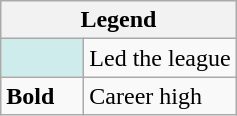<table class="wikitable mw-collapsible mw-collapsed">
<tr>
<th colspan="2">Legend</th>
</tr>
<tr>
<td style="background:#cfecec; width:3em;"></td>
<td>Led the league</td>
</tr>
<tr>
<td><strong>Bold</strong></td>
<td>Career high</td>
</tr>
</table>
